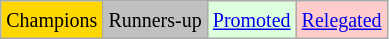<table class="wikitable">
<tr>
<td bgcolor=gold><small>Champions</small></td>
<td bgcolor=silver><small>Runners-up</small></td>
<td bgcolor="#DDFFDD"><small><a href='#'>Promoted</a></small></td>
<td bgcolor="#FFCCCC"><small><a href='#'>Relegated</a></small></td>
</tr>
</table>
